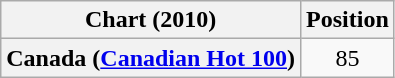<table class="wikitable plainrowheaders" style="text-align:center;">
<tr>
<th>Chart (2010)</th>
<th>Position</th>
</tr>
<tr>
<th scope="row">Canada (<a href='#'>Canadian Hot 100</a>)</th>
<td>85</td>
</tr>
</table>
